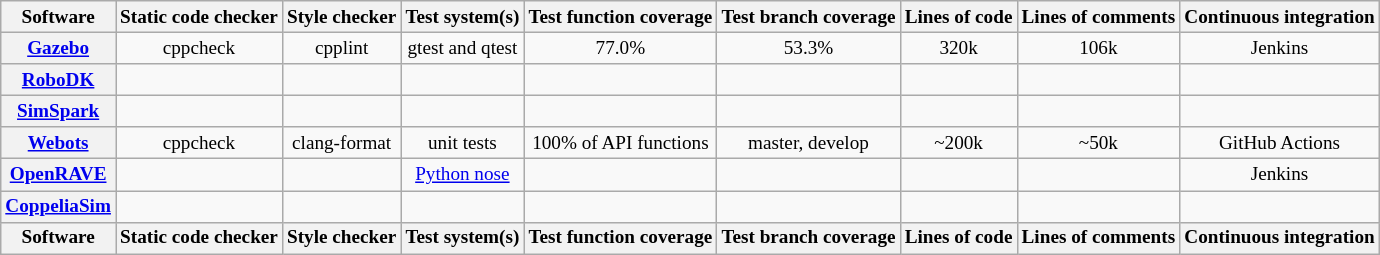<table class="wikitable sortable" style="font-size: 80%; text-align: center; width: auto;">
<tr>
<th>Software</th>
<th>Static code checker</th>
<th>Style checker</th>
<th>Test system(s)</th>
<th>Test function coverage</th>
<th>Test branch coverage</th>
<th>Lines of code</th>
<th>Lines of comments</th>
<th>Continuous integration</th>
</tr>
<tr>
<th><a href='#'>Gazebo</a></th>
<td>cppcheck</td>
<td>cpplint</td>
<td>gtest and qtest</td>
<td>77.0%</td>
<td>53.3%</td>
<td>320k</td>
<td>106k</td>
<td>Jenkins</td>
</tr>
<tr>
<th><a href='#'>RoboDK</a></th>
<td></td>
<td></td>
<td></td>
<td></td>
<td></td>
<td></td>
<td></td>
<td></td>
</tr>
<tr>
<th><a href='#'>SimSpark</a></th>
<td></td>
<td></td>
<td></td>
<td></td>
<td></td>
<td></td>
<td></td>
<td></td>
</tr>
<tr>
<th><a href='#'>Webots</a></th>
<td>cppcheck</td>
<td>clang-format</td>
<td>unit tests</td>
<td>100% of API functions</td>
<td>master, develop</td>
<td>~200k</td>
<td>~50k</td>
<td>GitHub Actions</td>
</tr>
<tr>
<th><a href='#'>OpenRAVE</a></th>
<td></td>
<td></td>
<td><a href='#'>Python nose</a></td>
<td></td>
<td></td>
<td></td>
<td></td>
<td>Jenkins</td>
</tr>
<tr>
<th><a href='#'>CoppeliaSim</a></th>
<td></td>
<td></td>
<td></td>
<td></td>
<td></td>
<td></td>
<td></td>
<td></td>
</tr>
<tr class="sortbottom">
<th>Software</th>
<th>Static code checker</th>
<th>Style checker</th>
<th>Test system(s)</th>
<th>Test function coverage</th>
<th>Test branch coverage</th>
<th>Lines of code</th>
<th>Lines of comments</th>
<th>Continuous integration</th>
</tr>
</table>
